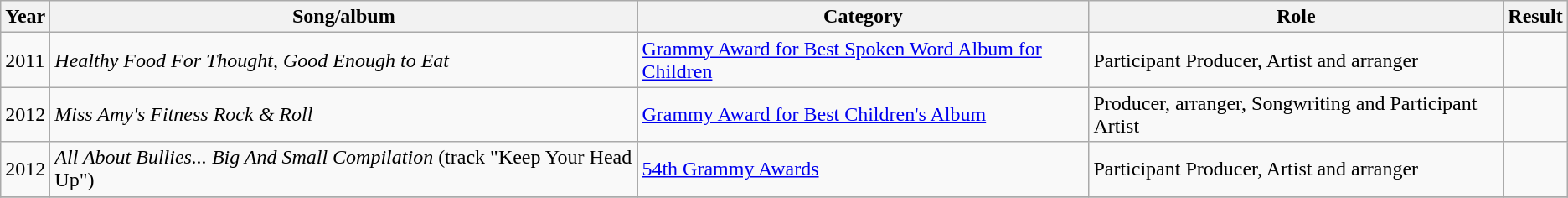<table class="wikitable">
<tr>
<th>Year</th>
<th>Song/album</th>
<th>Category</th>
<th>Role</th>
<th>Result</th>
</tr>
<tr>
<td>2011</td>
<td><em>Healthy Food For Thought, Good Enough to Eat</em></td>
<td><a href='#'>Grammy Award for Best Spoken Word Album for Children</a></td>
<td>Participant Producer, Artist and arranger</td>
<td></td>
</tr>
<tr>
<td>2012</td>
<td><em>Miss Amy's Fitness Rock & Roll</em></td>
<td><a href='#'>Grammy Award for Best Children's Album</a></td>
<td>Producer, arranger, Songwriting and Participant Artist</td>
<td></td>
</tr>
<tr>
<td>2012</td>
<td><em>All About Bullies... Big And Small Compilation</em> (track "Keep Your Head Up")</td>
<td><a href='#'>54th Grammy Awards</a></td>
<td>Participant Producer, Artist and arranger</td>
<td></td>
</tr>
<tr>
</tr>
</table>
